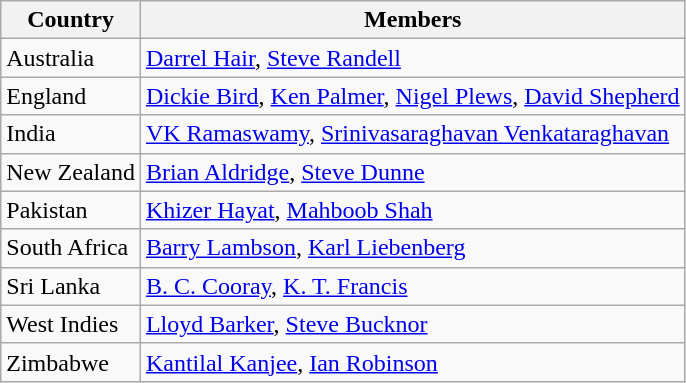<table class="wikitable">
<tr>
<th>Country</th>
<th>Members</th>
</tr>
<tr>
<td> Australia</td>
<td><a href='#'>Darrel Hair</a>, <a href='#'>Steve Randell</a></td>
</tr>
<tr>
<td> England</td>
<td><a href='#'>Dickie Bird</a>, <a href='#'>Ken Palmer</a>, <a href='#'>Nigel Plews</a>, <a href='#'>David Shepherd</a></td>
</tr>
<tr>
<td> India</td>
<td><a href='#'>VK Ramaswamy</a>, <a href='#'>Srinivasaraghavan Venkataraghavan</a></td>
</tr>
<tr>
<td> New Zealand</td>
<td><a href='#'>Brian Aldridge</a>, <a href='#'>Steve Dunne</a></td>
</tr>
<tr>
<td> Pakistan</td>
<td><a href='#'>Khizer Hayat</a>, <a href='#'>Mahboob Shah</a></td>
</tr>
<tr>
<td> South Africa</td>
<td><a href='#'>Barry Lambson</a>, <a href='#'>Karl Liebenberg</a></td>
</tr>
<tr>
<td> Sri Lanka</td>
<td><a href='#'>B. C. Cooray</a>, <a href='#'>K. T. Francis</a></td>
</tr>
<tr>
<td> West Indies</td>
<td><a href='#'>Lloyd Barker</a>, <a href='#'>Steve Bucknor</a></td>
</tr>
<tr>
<td> Zimbabwe</td>
<td><a href='#'>Kantilal Kanjee</a>, <a href='#'>Ian Robinson</a></td>
</tr>
</table>
